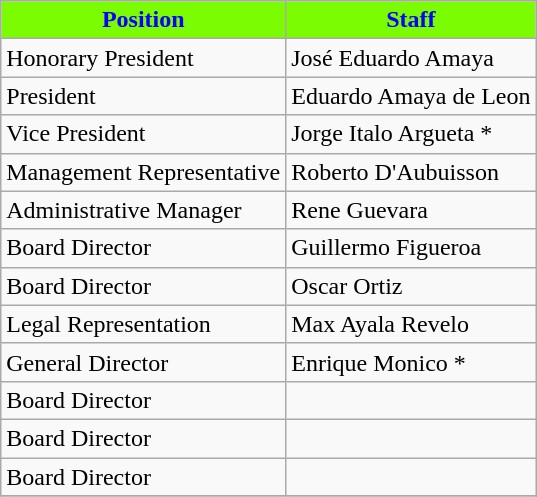<table class="wikitable">
<tr>
<th style="color:Blue; background:#7CFC00;">Position</th>
<th style="color:Blue; background:#7CFC00;">Staff</th>
</tr>
<tr>
<td>Honorary President</td>
<td> José Eduardo Amaya</td>
</tr>
<tr>
<td>President</td>
<td> Eduardo Amaya de Leon</td>
</tr>
<tr>
<td>Vice President</td>
<td> Jorge Italo Argueta *</td>
</tr>
<tr>
<td>Management Representative</td>
<td>  Roberto D'Aubuisson</td>
</tr>
<tr>
<td>Administrative Manager</td>
<td> Rene Guevara</td>
</tr>
<tr>
<td>Board Director</td>
<td> Guillermo Figueroa</td>
</tr>
<tr>
<td>Board Director</td>
<td> Oscar Ortiz</td>
</tr>
<tr>
<td>Legal Representation</td>
<td> Max Ayala Revelo</td>
</tr>
<tr>
<td>General Director</td>
<td> Enrique Monico *</td>
</tr>
<tr>
<td>Board Director</td>
<td></td>
</tr>
<tr>
<td>Board Director</td>
<td></td>
</tr>
<tr>
<td>Board Director</td>
<td></td>
</tr>
<tr>
</tr>
</table>
